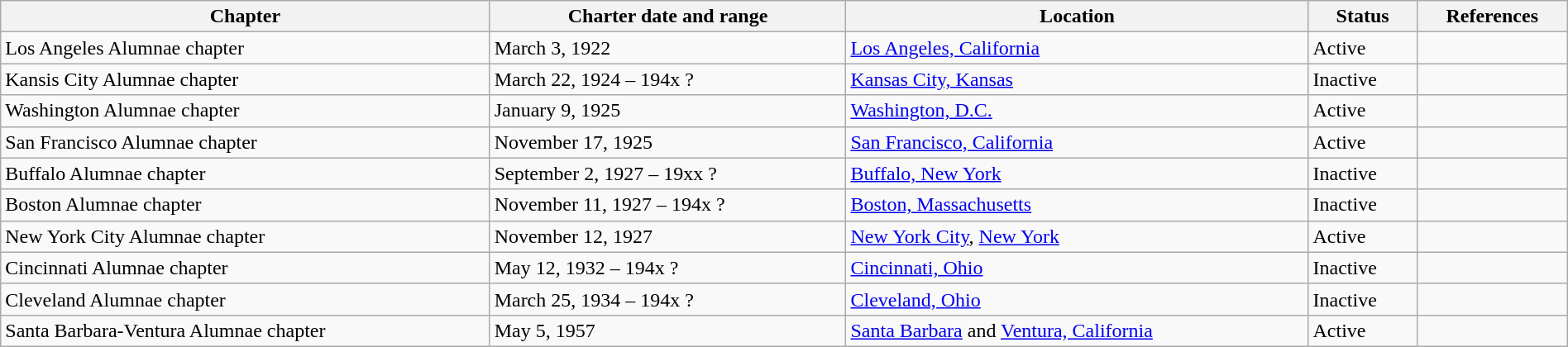<table class="wikitable sortable" style="width:100%;">
<tr>
<th>Chapter</th>
<th>Charter date and range</th>
<th>Location</th>
<th>Status</th>
<th>References</th>
</tr>
<tr>
<td>Los Angeles Alumnae chapter</td>
<td>March 3, 1922</td>
<td><a href='#'>Los Angeles, California</a></td>
<td>Active</td>
<td></td>
</tr>
<tr>
<td>Kansis City Alumnae chapter</td>
<td>March 22, 1924 – 194x ?</td>
<td><a href='#'>Kansas City, Kansas</a></td>
<td>Inactive</td>
<td></td>
</tr>
<tr>
<td>Washington Alumnae chapter</td>
<td>January 9, 1925</td>
<td><a href='#'>Washington, D.C.</a></td>
<td>Active</td>
<td></td>
</tr>
<tr>
<td>San Francisco Alumnae chapter</td>
<td>November 17, 1925</td>
<td><a href='#'>San Francisco, California</a></td>
<td>Active</td>
<td></td>
</tr>
<tr>
<td>Buffalo Alumnae chapter</td>
<td>September 2, 1927 – 19xx ?</td>
<td><a href='#'>Buffalo, New York</a></td>
<td>Inactive</td>
<td></td>
</tr>
<tr>
<td>Boston Alumnae chapter</td>
<td>November 11, 1927 – 194x ?</td>
<td><a href='#'>Boston, Massachusetts</a></td>
<td>Inactive</td>
<td></td>
</tr>
<tr>
<td>New York City Alumnae chapter</td>
<td>November 12, 1927</td>
<td><a href='#'>New York City</a>, <a href='#'>New York</a></td>
<td>Active</td>
<td></td>
</tr>
<tr>
<td>Cincinnati Alumnae chapter</td>
<td>May 12, 1932 – 194x ?</td>
<td><a href='#'>Cincinnati, Ohio</a></td>
<td>Inactive</td>
<td></td>
</tr>
<tr>
<td>Cleveland Alumnae chapter</td>
<td>March 25, 1934 – 194x ?</td>
<td><a href='#'>Cleveland, Ohio</a></td>
<td>Inactive</td>
<td></td>
</tr>
<tr>
<td>Santa Barbara-Ventura Alumnae chapter</td>
<td>May 5, 1957</td>
<td><a href='#'>Santa Barbara</a> and <a href='#'>Ventura, California</a></td>
<td>Active</td>
<td></td>
</tr>
</table>
